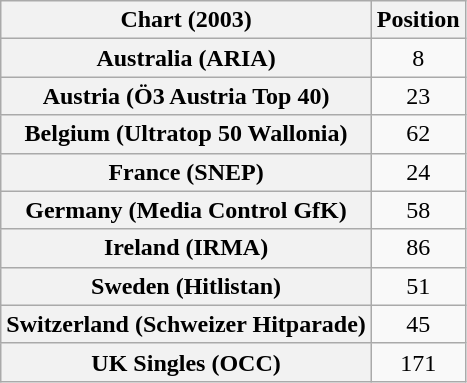<table class="wikitable sortable plainrowheaders" style="text-align:center">
<tr>
<th>Chart (2003)</th>
<th>Position</th>
</tr>
<tr>
<th scope="row">Australia (ARIA)</th>
<td>8</td>
</tr>
<tr>
<th scope="row">Austria (Ö3 Austria Top 40)</th>
<td>23</td>
</tr>
<tr>
<th scope="row">Belgium (Ultratop 50 Wallonia)</th>
<td>62</td>
</tr>
<tr>
<th scope="row">France (SNEP)</th>
<td>24</td>
</tr>
<tr>
<th scope="row">Germany (Media Control GfK)</th>
<td>58</td>
</tr>
<tr>
<th scope="row">Ireland (IRMA)</th>
<td>86</td>
</tr>
<tr>
<th scope="row">Sweden (Hitlistan)</th>
<td>51</td>
</tr>
<tr>
<th scope="row">Switzerland (Schweizer Hitparade)</th>
<td>45</td>
</tr>
<tr>
<th scope="row">UK Singles (OCC)</th>
<td>171</td>
</tr>
</table>
